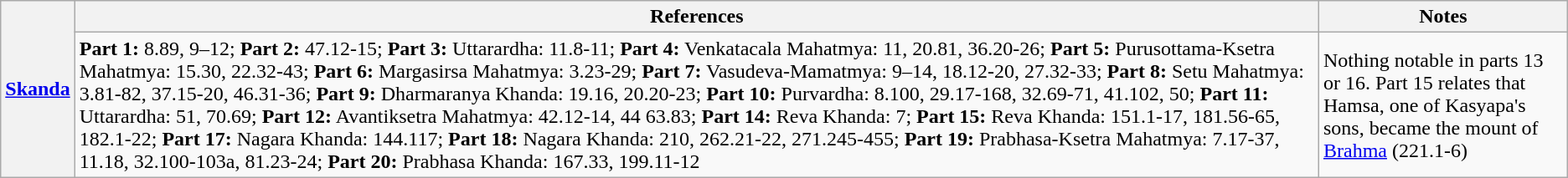<table class="wikitable">
<tr>
<th rowspan="2"><a href='#'>Skanda</a></th>
<th>References</th>
<th>Notes</th>
</tr>
<tr>
<td><strong>Part 1:</strong> 8.89, 9–12; <strong>Part 2:</strong> 47.12-15; <strong>Part 3:</strong> Uttarardha: 11.8-11; <strong>Part 4:</strong> Venkatacala Mahatmya: 11, 20.81, 36.20-26; <strong>Part 5:</strong> Purusottama-Ksetra Mahatmya: 15.30, 22.32-43; <strong>Part 6:</strong> Margasirsa Mahatmya: 3.23-29; <strong>Part 7:</strong> Vasudeva-Mamatmya: 9–14, 18.12-20, 27.32-33; <strong>Part 8:</strong> Setu Mahatmya: 3.81-82, 37.15-20, 46.31-36; <strong>Part 9:</strong> Dharmaranya Khanda: 19.16, 20.20-23; <strong>Part 10:</strong> Purvardha: 8.100, 29.17-168, 32.69-71, 41.102, 50; <strong>Part 11:</strong> Uttarardha: 51, 70.69; <strong>Part 12:</strong> Avantiksetra Mahatmya: 42.12-14, 44 63.83; <strong>Part 14:</strong> Reva Khanda: 7; <strong>Part 15:</strong> Reva Khanda: 151.1-17, 181.56-65, 182.1-22; <strong>Part 17:</strong> Nagara Khanda: 144.117; <strong>Part 18:</strong> Nagara Khanda: 210, 262.21-22, 271.245-455; <strong>Part 19:</strong> Prabhasa-Ksetra Mahatmya: 7.17-37, 11.18, 32.100-103a, 81.23-24; <strong>Part 20:</strong> Prabhasa Khanda: 167.33, 199.11-12</td>
<td>Nothing notable in parts 13 or 16. Part 15 relates that Hamsa, one of Kasyapa's sons, became the mount of <a href='#'>Brahma</a> (221.1-6)</td>
</tr>
</table>
